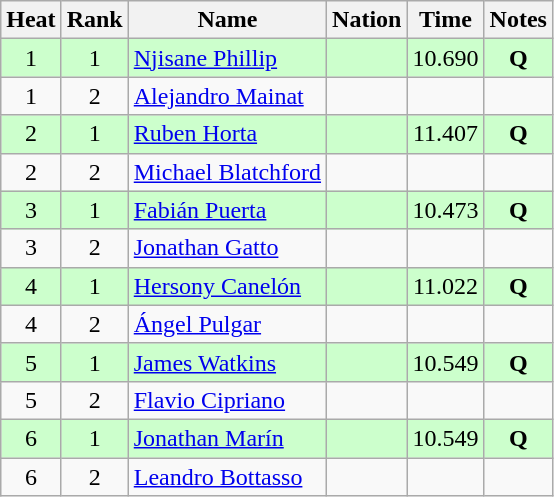<table class="wikitable sortable" style="text-align:center">
<tr>
<th>Heat</th>
<th>Rank</th>
<th>Name</th>
<th>Nation</th>
<th>Time</th>
<th>Notes</th>
</tr>
<tr bgcolor=ccffcc>
<td>1</td>
<td>1</td>
<td align=left><a href='#'>Njisane Phillip</a></td>
<td align=left></td>
<td>10.690</td>
<td><strong>Q</strong></td>
</tr>
<tr>
<td>1</td>
<td>2</td>
<td align=left><a href='#'>Alejandro Mainat</a></td>
<td align=left></td>
<td></td>
<td></td>
</tr>
<tr bgcolor=ccffcc>
<td>2</td>
<td>1</td>
<td align=left><a href='#'>Ruben Horta</a></td>
<td align=left></td>
<td>11.407</td>
<td><strong>Q</strong></td>
</tr>
<tr>
<td>2</td>
<td>2</td>
<td align=left><a href='#'>Michael Blatchford</a></td>
<td align=left></td>
<td></td>
<td></td>
</tr>
<tr bgcolor=ccffcc>
<td>3</td>
<td>1</td>
<td align=left><a href='#'>Fabián Puerta</a></td>
<td align=left></td>
<td>10.473</td>
<td><strong>Q</strong></td>
</tr>
<tr>
<td>3</td>
<td>2</td>
<td align=left><a href='#'>Jonathan Gatto</a></td>
<td align=left></td>
<td></td>
<td></td>
</tr>
<tr bgcolor=ccffcc>
<td>4</td>
<td>1</td>
<td align=left><a href='#'>Hersony Canelón</a></td>
<td align=left></td>
<td>11.022</td>
<td><strong>Q</strong></td>
</tr>
<tr>
<td>4</td>
<td>2</td>
<td align=left><a href='#'>Ángel Pulgar</a></td>
<td align=left></td>
<td></td>
<td></td>
</tr>
<tr bgcolor=ccffcc>
<td>5</td>
<td>1</td>
<td align=left><a href='#'>James Watkins</a></td>
<td align=left></td>
<td>10.549</td>
<td><strong>Q</strong></td>
</tr>
<tr>
<td>5</td>
<td>2</td>
<td align=left><a href='#'>Flavio Cipriano</a></td>
<td align=left></td>
<td></td>
<td></td>
</tr>
<tr bgcolor=ccffcc>
<td>6</td>
<td>1</td>
<td align=left><a href='#'>Jonathan Marín</a></td>
<td align=left></td>
<td>10.549</td>
<td><strong>Q</strong></td>
</tr>
<tr>
<td>6</td>
<td>2</td>
<td align=left><a href='#'>Leandro Bottasso</a></td>
<td align=left></td>
<td></td>
<td></td>
</tr>
</table>
